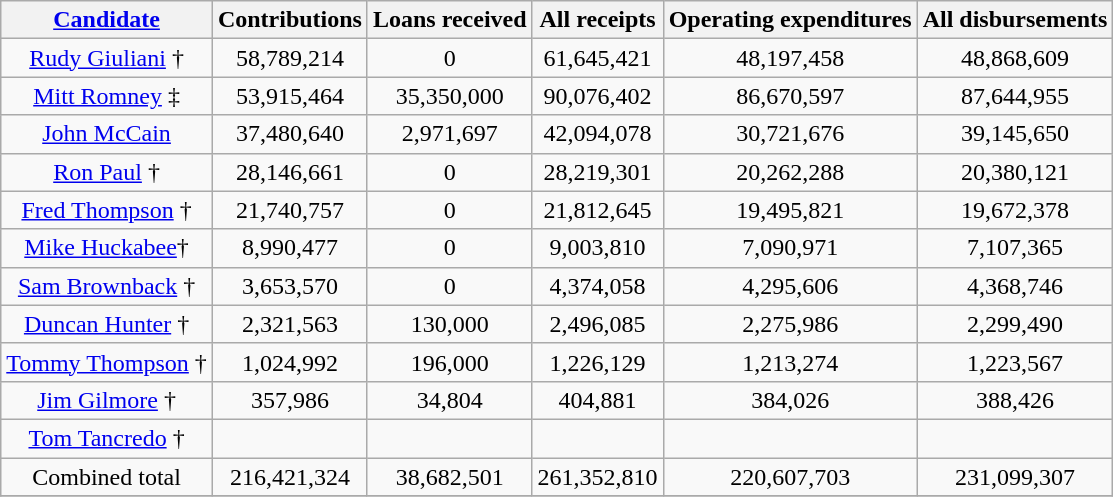<table class="sortable wikitable" style="text-align:center">
<tr>
<th><a href='#'>Candidate</a></th>
<th>Contributions</th>
<th>Loans received</th>
<th>All receipts</th>
<th>Operating expenditures</th>
<th>All disbursements</th>
</tr>
<tr>
<td><a href='#'>Rudy Giuliani</a> †</td>
<td>58,789,214</td>
<td>0</td>
<td>61,645,421</td>
<td>48,197,458</td>
<td>48,868,609</td>
</tr>
<tr>
<td><a href='#'>Mitt Romney</a> ‡</td>
<td>53,915,464</td>
<td>35,350,000</td>
<td>90,076,402</td>
<td>86,670,597</td>
<td>87,644,955</td>
</tr>
<tr>
<td><a href='#'>John McCain</a></td>
<td>37,480,640</td>
<td>2,971,697</td>
<td>42,094,078</td>
<td>30,721,676</td>
<td>39,145,650</td>
</tr>
<tr>
<td><a href='#'>Ron Paul</a> †</td>
<td>28,146,661</td>
<td>0</td>
<td>28,219,301</td>
<td>20,262,288</td>
<td>20,380,121</td>
</tr>
<tr>
<td><a href='#'>Fred Thompson</a> †</td>
<td>21,740,757</td>
<td>0</td>
<td>21,812,645</td>
<td>19,495,821</td>
<td>19,672,378</td>
</tr>
<tr>
<td><a href='#'>Mike Huckabee</a>†</td>
<td>8,990,477</td>
<td>0</td>
<td>9,003,810</td>
<td>7,090,971</td>
<td>7,107,365</td>
</tr>
<tr>
<td><a href='#'>Sam Brownback</a> †</td>
<td>3,653,570</td>
<td>0</td>
<td>4,374,058</td>
<td>4,295,606</td>
<td>4,368,746</td>
</tr>
<tr>
<td><a href='#'>Duncan Hunter</a> †</td>
<td>2,321,563</td>
<td>130,000</td>
<td>2,496,085</td>
<td>2,275,986</td>
<td>2,299,490</td>
</tr>
<tr>
<td><a href='#'>Tommy Thompson</a> †</td>
<td>1,024,992</td>
<td>196,000</td>
<td>1,226,129</td>
<td>1,213,274</td>
<td>1,223,567</td>
</tr>
<tr>
<td><a href='#'>Jim Gilmore</a> †</td>
<td>357,986</td>
<td>34,804</td>
<td>404,881</td>
<td>384,026</td>
<td>388,426</td>
</tr>
<tr>
<td><a href='#'>Tom Tancredo</a> †</td>
<td></td>
<td></td>
<td></td>
<td></td>
<td></td>
</tr>
<tr>
<td>Combined total</td>
<td>216,421,324</td>
<td>38,682,501</td>
<td>261,352,810</td>
<td>220,607,703</td>
<td>231,099,307</td>
</tr>
<tr>
</tr>
</table>
